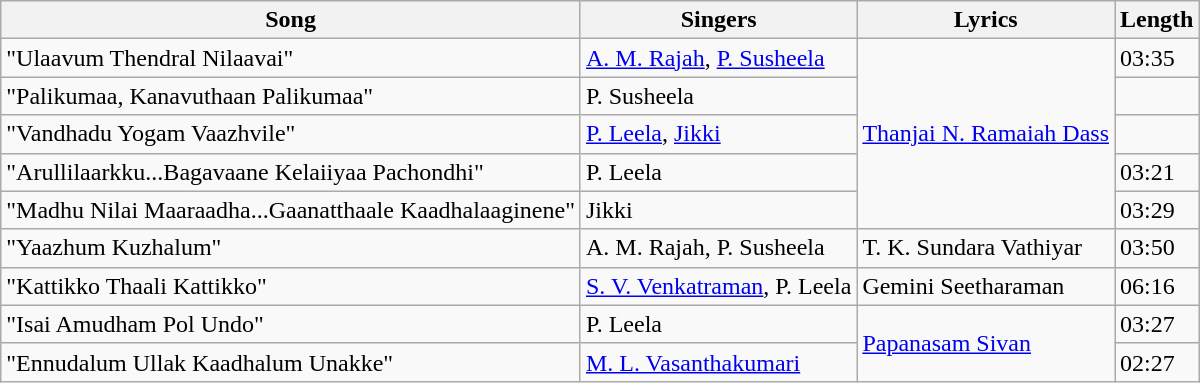<table class="wikitable" style="font-size:100%;">
<tr>
<th>Song</th>
<th>Singers</th>
<th>Lyrics</th>
<th>Length</th>
</tr>
<tr>
<td>"Ulaavum Thendral Nilaavai"</td>
<td><a href='#'>A. M. Rajah</a>, <a href='#'>P. Susheela</a></td>
<td rowspan="5"><a href='#'>Thanjai N. Ramaiah Dass</a></td>
<td>03:35</td>
</tr>
<tr>
<td>"Palikumaa, Kanavuthaan Palikumaa"</td>
<td>P. Susheela</td>
<td></td>
</tr>
<tr>
<td>"Vandhadu Yogam Vaazhvile"</td>
<td><a href='#'>P. Leela</a>, <a href='#'>Jikki</a></td>
<td></td>
</tr>
<tr>
<td>"Arullilaarkku...Bagavaane Kelaiiyaa Pachondhi"</td>
<td>P. Leela</td>
<td>03:21</td>
</tr>
<tr>
<td>"Madhu Nilai Maaraadha...Gaanatthaale Kaadhalaaginene"</td>
<td>Jikki</td>
<td>03:29</td>
</tr>
<tr>
<td>"Yaazhum Kuzhalum"</td>
<td>A. M. Rajah, P. Susheela</td>
<td>T. K. Sundara Vathiyar</td>
<td>03:50</td>
</tr>
<tr>
<td>"Kattikko Thaali Kattikko"</td>
<td><a href='#'>S. V. Venkatraman</a>,  P. Leela</td>
<td>Gemini Seetharaman</td>
<td>06:16</td>
</tr>
<tr>
<td>"Isai Amudham Pol Undo"</td>
<td>P. Leela</td>
<td rowspan=2><a href='#'>Papanasam Sivan</a></td>
<td>03:27</td>
</tr>
<tr>
<td>"Ennudalum Ullak Kaadhalum Unakke"</td>
<td><a href='#'>M. L. Vasanthakumari</a></td>
<td>02:27</td>
</tr>
</table>
